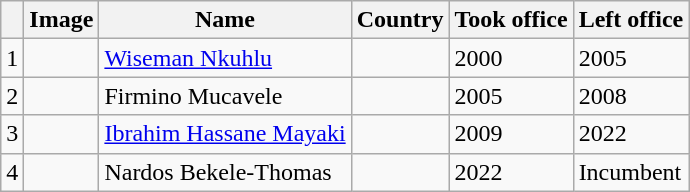<table class="wikitable">
<tr>
<th></th>
<th>Image</th>
<th>Name</th>
<th>Country</th>
<th>Took office</th>
<th>Left office</th>
</tr>
<tr>
<td>1</td>
<td></td>
<td><a href='#'>Wiseman Nkuhlu</a></td>
<td></td>
<td>2000</td>
<td>2005</td>
</tr>
<tr>
<td>2</td>
<td></td>
<td>Firmino Mucavele</td>
<td></td>
<td>2005</td>
<td>2008</td>
</tr>
<tr>
<td>3</td>
<td></td>
<td><a href='#'>Ibrahim Hassane Mayaki</a></td>
<td></td>
<td>2009</td>
<td>2022</td>
</tr>
<tr>
<td>4</td>
<td></td>
<td>Nardos Bekele-Thomas</td>
<td></td>
<td>2022</td>
<td>Incumbent</td>
</tr>
</table>
